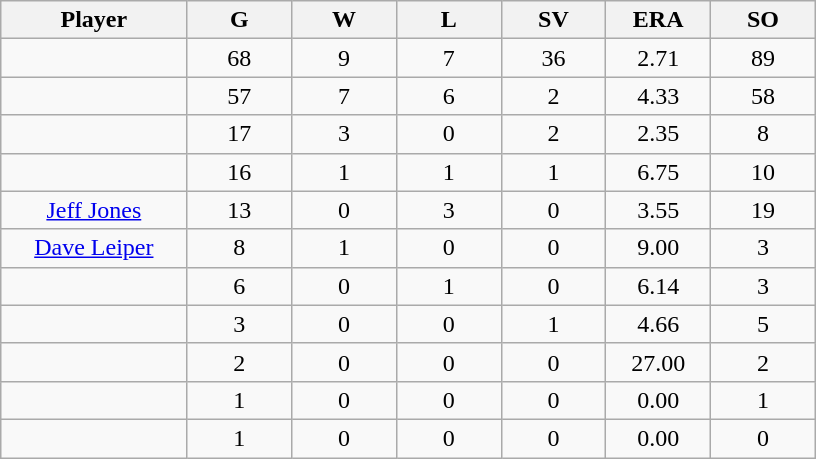<table class="wikitable sortable">
<tr>
<th bgcolor="#DDDDFF" width="16%">Player</th>
<th bgcolor="#DDDDFF" width="9%">G</th>
<th bgcolor="#DDDDFF" width="9%">W</th>
<th bgcolor="#DDDDFF" width="9%">L</th>
<th bgcolor="#DDDDFF" width="9%">SV</th>
<th bgcolor="#DDDDFF" width="9%">ERA</th>
<th bgcolor="#DDDDFF" width="9%">SO</th>
</tr>
<tr align="center">
<td></td>
<td>68</td>
<td>9</td>
<td>7</td>
<td>36</td>
<td>2.71</td>
<td>89</td>
</tr>
<tr align="center">
<td></td>
<td>57</td>
<td>7</td>
<td>6</td>
<td>2</td>
<td>4.33</td>
<td>58</td>
</tr>
<tr align="center">
<td></td>
<td>17</td>
<td>3</td>
<td>0</td>
<td>2</td>
<td>2.35</td>
<td>8</td>
</tr>
<tr align="center">
<td></td>
<td>16</td>
<td>1</td>
<td>1</td>
<td>1</td>
<td>6.75</td>
<td>10</td>
</tr>
<tr align="center">
<td><a href='#'>Jeff Jones</a></td>
<td>13</td>
<td>0</td>
<td>3</td>
<td>0</td>
<td>3.55</td>
<td>19</td>
</tr>
<tr align=center>
<td><a href='#'>Dave Leiper</a></td>
<td>8</td>
<td>1</td>
<td>0</td>
<td>0</td>
<td>9.00</td>
<td>3</td>
</tr>
<tr align=center>
<td></td>
<td>6</td>
<td>0</td>
<td>1</td>
<td>0</td>
<td>6.14</td>
<td>3</td>
</tr>
<tr align="center">
<td></td>
<td>3</td>
<td>0</td>
<td>0</td>
<td>1</td>
<td>4.66</td>
<td>5</td>
</tr>
<tr align="center">
<td></td>
<td>2</td>
<td>0</td>
<td>0</td>
<td>0</td>
<td>27.00</td>
<td>2</td>
</tr>
<tr align="center">
<td></td>
<td>1</td>
<td>0</td>
<td>0</td>
<td>0</td>
<td>0.00</td>
<td>1</td>
</tr>
<tr align="center">
<td></td>
<td>1</td>
<td>0</td>
<td>0</td>
<td>0</td>
<td>0.00</td>
<td>0</td>
</tr>
</table>
